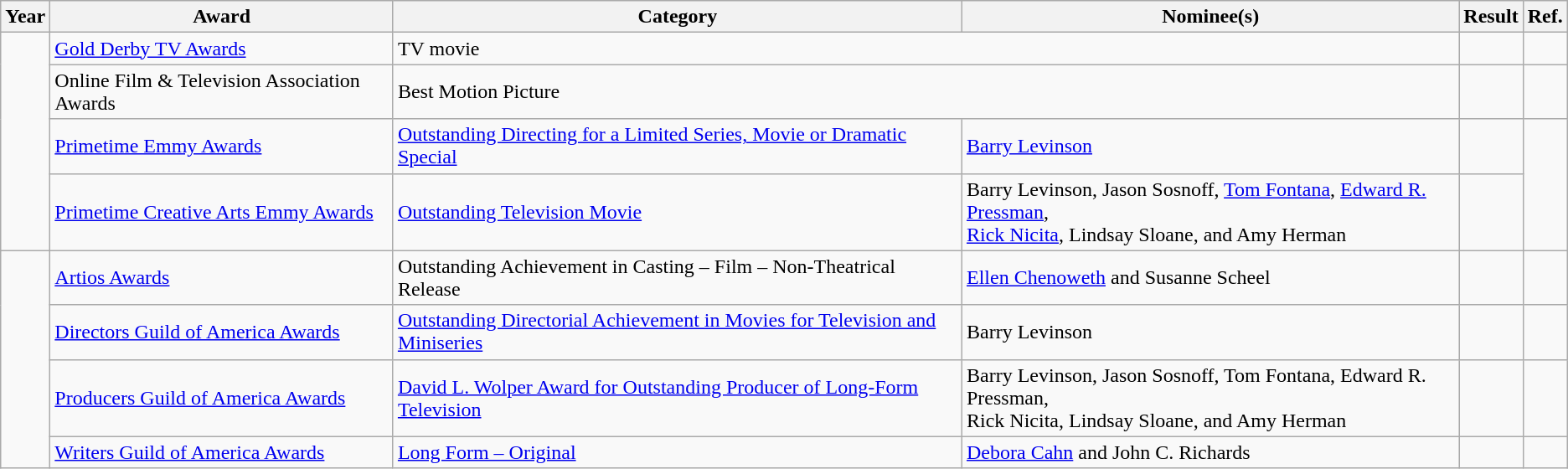<table class="wikitable sortable">
<tr>
<th>Year</th>
<th>Award</th>
<th>Category</th>
<th>Nominee(s)</th>
<th>Result</th>
<th>Ref.</th>
</tr>
<tr>
<td rowspan="4"></td>
<td><a href='#'>Gold Derby TV Awards</a></td>
<td colspan="2">TV movie</td>
<td></td>
<td align="center"></td>
</tr>
<tr>
<td>Online Film & Television Association Awards</td>
<td colspan="2">Best Motion Picture</td>
<td></td>
<td align="center"></td>
</tr>
<tr>
<td><a href='#'>Primetime Emmy Awards</a></td>
<td><a href='#'>Outstanding Directing for a Limited Series, Movie or Dramatic Special</a></td>
<td><a href='#'>Barry Levinson</a></td>
<td></td>
<td align="center" rowspan="2"></td>
</tr>
<tr>
<td><a href='#'>Primetime Creative Arts Emmy Awards</a></td>
<td><a href='#'>Outstanding Television Movie</a></td>
<td>Barry Levinson, Jason Sosnoff, <a href='#'>Tom Fontana</a>, <a href='#'>Edward R. Pressman</a>, <br> <a href='#'>Rick Nicita</a>, Lindsay Sloane, and Amy Herman</td>
<td></td>
</tr>
<tr>
<td rowspan="4"></td>
<td><a href='#'>Artios Awards</a></td>
<td>Outstanding Achievement in Casting – Film – Non-Theatrical Release</td>
<td><a href='#'>Ellen Chenoweth</a> and Susanne Scheel</td>
<td></td>
<td align="center"></td>
</tr>
<tr>
<td><a href='#'>Directors Guild of America Awards</a></td>
<td><a href='#'>Outstanding Directorial Achievement in Movies for Television and Miniseries</a></td>
<td>Barry Levinson</td>
<td></td>
<td align="center"></td>
</tr>
<tr>
<td><a href='#'>Producers Guild of America Awards</a></td>
<td><a href='#'>David L. Wolper Award for Outstanding Producer of Long-Form Television</a></td>
<td>Barry Levinson, Jason Sosnoff, Tom Fontana, Edward R. Pressman, <br> Rick Nicita, Lindsay Sloane, and Amy Herman</td>
<td></td>
<td align="center"></td>
</tr>
<tr>
<td><a href='#'>Writers Guild of America Awards</a></td>
<td><a href='#'>Long Form – Original</a></td>
<td><a href='#'>Debora Cahn</a> and John C. Richards</td>
<td></td>
<td align="center"></td>
</tr>
</table>
